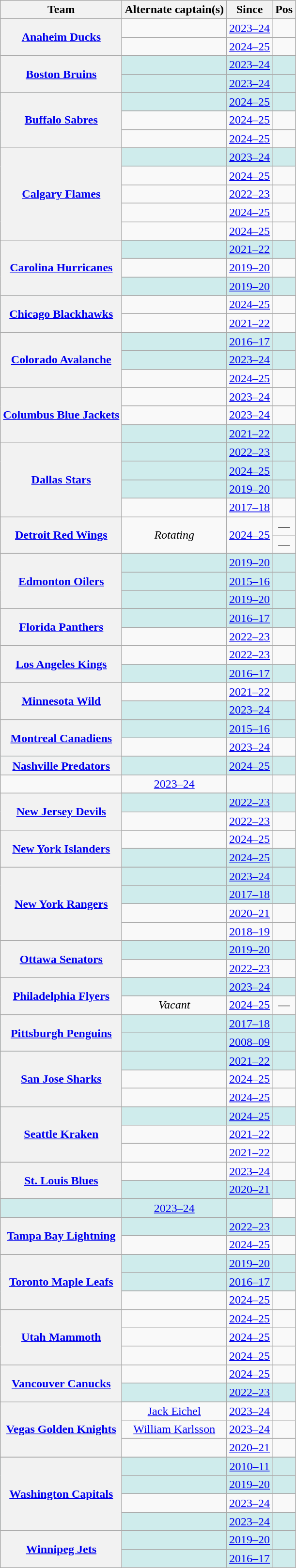<table class="wikitable sortable" style="text-align: center">
<tr>
<th scope="col">Team</th>
<th scope="col">Alternate captain(s)</th>
<th scope="col">Since</th>
<th scope="col">Pos</th>
</tr>
<tr>
<th rowspan="2"><a href='#'>Anaheim Ducks</a></th>
<td></td>
<td><a href='#'>2023–24</a></td>
<td></td>
</tr>
<tr>
<td></td>
<td><a href='#'>2024–25</a></td>
<td></td>
</tr>
<tr>
<th rowspan="3"><a href='#'>Boston Bruins</a></th>
</tr>
<tr bgcolor="#cfecec">
<td></td>
<td><a href='#'>2023–24</a></td>
<td></td>
</tr>
<tr bgcolor="#cfecec">
<td></td>
<td><a href='#'>2023–24</a></td>
<td></td>
</tr>
<tr bgcolor="#cfecec">
<th rowspan="4"><a href='#'>Buffalo Sabres</a></th>
</tr>
<tr bgcolor="#cfecec">
<td></td>
<td><a href='#'>2024–25</a></td>
<td></td>
</tr>
<tr>
<td></td>
<td><a href='#'>2024–25</a></td>
<td></td>
</tr>
<tr>
<td></td>
<td><a href='#'>2024–25</a></td>
<td></td>
</tr>
<tr>
<th rowspan="6"><a href='#'>Calgary Flames</a></th>
</tr>
<tr bgcolor="#cfecec">
<td></td>
<td><a href='#'>2023–24</a></td>
<td></td>
</tr>
<tr>
<td></td>
<td><a href='#'>2024–25</a></td>
<td></td>
</tr>
<tr>
<td></td>
<td><a href='#'>2022–23</a></td>
<td></td>
</tr>
<tr>
<td></td>
<td><a href='#'>2024–25</a></td>
<td></td>
</tr>
<tr>
<td></td>
<td><a href='#'>2024–25</a></td>
<td></td>
</tr>
<tr>
<th rowspan="4"><a href='#'>Carolina Hurricanes</a></th>
</tr>
<tr bgcolor="#cfecec">
<td></td>
<td><a href='#'>2021–22</a></td>
<td></td>
</tr>
<tr>
<td></td>
<td><a href='#'>2019–20</a></td>
<td></td>
</tr>
<tr bgcolor="#cfecec">
<td></td>
<td><a href='#'>2019–20</a></td>
<td></td>
</tr>
<tr bgcolor="#cfecec">
<th rowspan="3"><a href='#'>Chicago Blackhawks</a></th>
</tr>
<tr>
<td></td>
<td><a href='#'>2024–25</a></td>
<td></td>
</tr>
<tr>
<td></td>
<td><a href='#'>2021–22</a></td>
<td></td>
</tr>
<tr>
<th rowspan="4"><a href='#'>Colorado Avalanche</a></th>
</tr>
<tr bgcolor="#cfecec">
<td></td>
<td><a href='#'>2016–17</a></td>
<td></td>
</tr>
<tr bgcolor="#cfecec">
<td></td>
<td><a href='#'>2023–24</a></td>
<td></td>
</tr>
<tr>
<td></td>
<td><a href='#'>2024–25</a></td>
<td></td>
</tr>
<tr>
<th rowspan="4"><a href='#'>Columbus Blue Jackets</a></th>
</tr>
<tr>
<td></td>
<td><a href='#'>2023–24</a></td>
<td></td>
</tr>
<tr>
<td></td>
<td><a href='#'>2023–24</a></td>
<td></td>
</tr>
<tr bgcolor="#cfecec">
<td></td>
<td><a href='#'>2021–22</a></td>
<td></td>
</tr>
<tr>
<th rowspan="5"><a href='#'>Dallas Stars</a></th>
</tr>
<tr bgcolor="#cfecec">
<td></td>
<td><a href='#'>2022–23</a></td>
<td></td>
</tr>
<tr bgcolor="#cfecec">
<td></td>
<td><a href='#'>2024–25</a></td>
<td></td>
</tr>
<tr bgcolor="#cfecec">
<td></td>
<td><a href='#'>2019–20</a></td>
<td></td>
</tr>
<tr>
<td></td>
<td><a href='#'>2017–18</a></td>
<td></td>
</tr>
<tr>
<th rowspan="2"><a href='#'>Detroit Red Wings</a></th>
<td rowspan="2"><em>Rotating</em></td>
<td rowspan="2"><a href='#'>2024–25</a></td>
<td>—</td>
</tr>
<tr>
<td>—</td>
</tr>
<tr>
<th rowspan="4"><a href='#'>Edmonton Oilers</a></th>
</tr>
<tr bgcolor="#cfecec">
<td></td>
<td><a href='#'>2019–20</a></td>
<td></td>
</tr>
<tr bgcolor="#cfecec">
<td></td>
<td><a href='#'>2015–16</a></td>
<td></td>
</tr>
<tr bgcolor="#cfecec">
<td></td>
<td><a href='#'>2019–20</a></td>
<td></td>
</tr>
<tr>
<th rowspan="3"><a href='#'>Florida Panthers</a></th>
</tr>
<tr bgcolor="#cfecec">
<td></td>
<td><a href='#'>2016–17</a></td>
<td></td>
</tr>
<tr>
<td></td>
<td><a href='#'>2022–23</a></td>
<td></td>
</tr>
<tr>
<th rowspan="2"><a href='#'>Los Angeles Kings</a></th>
<td></td>
<td><a href='#'>2022–23</a></td>
<td></td>
</tr>
<tr bgcolor="#cfecec">
<td></td>
<td><a href='#'>2016–17</a></td>
<td></td>
</tr>
<tr>
<th rowspan="2"><a href='#'>Minnesota Wild</a></th>
<td></td>
<td><a href='#'>2021–22</a></td>
<td></td>
</tr>
<tr bgcolor="#cfecec">
<td></td>
<td><a href='#'>2023–24</a></td>
<td></td>
</tr>
<tr>
<th rowspan="3"><a href='#'>Montreal Canadiens</a></th>
</tr>
<tr bgcolor="#cfecec">
<td></td>
<td><a href='#'>2015–16</a></td>
<td></td>
</tr>
<tr>
<td></td>
<td><a href='#'>2023–24</a></td>
<td></td>
</tr>
<tr bgcolor="#cfecec">
<th rowspan="3"><a href='#'>Nashville Predators</a></th>
</tr>
<tr>
</tr>
<tr bgcolor="#cfecec">
<td></td>
<td><a href='#'>2024–25</a></td>
<td></td>
</tr>
<tr>
<td></td>
<td><a href='#'>2023–24</a></td>
<td></td>
</tr>
<tr>
<th rowspan="3"><a href='#'>New Jersey Devils</a></th>
</tr>
<tr bgcolor="#cfecec">
<td></td>
<td><a href='#'>2022–23</a></td>
<td></td>
</tr>
<tr>
<td></td>
<td><a href='#'>2022–23</a></td>
<td></td>
</tr>
<tr>
<th rowspan="3"><a href='#'>New York Islanders</a></th>
</tr>
<tr>
<td></td>
<td><a href='#'>2024–25</a></td>
<td></td>
</tr>
<tr bgcolor="#cfecec">
<td></td>
<td><a href='#'>2024–25</a></td>
<td></td>
</tr>
<tr>
<th rowspan="5"><a href='#'>New York Rangers</a></th>
</tr>
<tr bgcolor="#cfecec">
<td></td>
<td><a href='#'>2023–24</a></td>
<td></td>
</tr>
<tr bgcolor="#cfecec">
<td></td>
<td><a href='#'>2017–18</a></td>
<td></td>
</tr>
<tr>
<td></td>
<td><a href='#'>2020–21</a></td>
<td></td>
</tr>
<tr>
<td></td>
<td><a href='#'>2018–19</a></td>
<td></td>
</tr>
<tr>
<th rowspan="3"><a href='#'>Ottawa Senators</a></th>
</tr>
<tr bgcolor="#cfecec">
<td></td>
<td><a href='#'>2019–20</a></td>
<td></td>
</tr>
<tr>
<td></td>
<td><a href='#'>2022–23</a></td>
<td></td>
</tr>
<tr>
<th rowspan="3"><a href='#'>Philadelphia Flyers</a></th>
</tr>
<tr bgcolor="#cfecec">
<td></td>
<td><a href='#'>2023–24</a></td>
<td></td>
</tr>
<tr>
<td><em>Vacant</em></td>
<td><a href='#'>2024–25</a></td>
<td>—</td>
</tr>
<tr bgcolor="#cfecec">
<th rowspan="2"><a href='#'>Pittsburgh Penguins</a></th>
<td></td>
<td><a href='#'>2017–18</a></td>
<td></td>
</tr>
<tr bgcolor="#cfecec">
<td></td>
<td><a href='#'>2008–09</a></td>
<td></td>
</tr>
<tr>
</tr>
<tr bgcolor="#cfecec">
<th rowspan="3"><a href='#'>San Jose Sharks</a></th>
<td></td>
<td><a href='#'>2021–22</a></td>
<td></td>
</tr>
<tr>
<td></td>
<td><a href='#'>2024–25</a></td>
<td></td>
</tr>
<tr>
<td></td>
<td><a href='#'>2024–25</a></td>
<td></td>
</tr>
<tr>
</tr>
<tr bgcolor="#cfecec">
<th rowspan="3"><a href='#'>Seattle Kraken</a></th>
<td></td>
<td><a href='#'>2024–25</a></td>
<td></td>
</tr>
<tr>
<td></td>
<td><a href='#'>2021–22</a></td>
<td></td>
</tr>
<tr>
<td></td>
<td><a href='#'>2021–22</a></td>
<td></td>
</tr>
<tr>
<th rowspan="3"><a href='#'>St. Louis Blues</a></th>
<td></td>
<td><a href='#'>2023–24</a></td>
<td></td>
</tr>
<tr>
</tr>
<tr bgcolor="#cfecec">
<td></td>
<td><a href='#'>2020–21</a></td>
<td></td>
</tr>
<tr>
</tr>
<tr bgcolor="#cfecec">
<td></td>
<td><a href='#'>2023–24</a></td>
<td></td>
</tr>
<tr>
<th rowspan="3"><a href='#'>Tampa Bay Lightning</a></th>
</tr>
<tr bgcolor="#cfecec">
<td></td>
<td><a href='#'>2022–23</a></td>
<td></td>
</tr>
<tr>
<td></td>
<td><a href='#'>2024–25</a></td>
<td></td>
</tr>
<tr>
</tr>
<tr bgcolor="#cfecec">
<th rowspan="3"><a href='#'>Toronto Maple Leafs</a></th>
<td></td>
<td><a href='#'>2019–20</a></td>
<td></td>
</tr>
<tr bgcolor="#cfecec">
<td></td>
<td><a href='#'>2016–17</a></td>
<td></td>
</tr>
<tr>
<td></td>
<td><a href='#'>2024–25</a></td>
<td></td>
</tr>
<tr>
<th rowspan="3"><a href='#'>Utah Mammoth</a></th>
<td></td>
<td><a href='#'>2024–25</a></td>
<td></td>
</tr>
<tr>
<td></td>
<td><a href='#'>2024–25</a></td>
<td></td>
</tr>
<tr>
<td></td>
<td><a href='#'>2024–25</a></td>
<td></td>
</tr>
<tr>
<th rowspan="2"><a href='#'>Vancouver Canucks</a></th>
<td></td>
<td><a href='#'>2024–25</a></td>
<td></td>
</tr>
<tr bgcolor="#cfecec">
<td></td>
<td><a href='#'>2022–23</a></td>
<td></td>
</tr>
<tr>
<th rowspan="4"><a href='#'>Vegas Golden Knights</a></th>
</tr>
<tr>
<td><a href='#'>Jack Eichel</a></td>
<td><a href='#'>2023–24</a></td>
<td></td>
</tr>
<tr>
<td><a href='#'>William Karlsson</a></td>
<td><a href='#'>2023–24</a></td>
<td></td>
</tr>
<tr>
<td></td>
<td><a href='#'>2020–21</a></td>
<td></td>
</tr>
<tr>
</tr>
<tr bgcolor="#cfecec">
<th rowspan="4"><a href='#'>Washington Capitals</a></th>
<td></td>
<td><a href='#'>2010–11</a></td>
<td></td>
</tr>
<tr bgcolor="#cfecec">
<td></td>
<td><a href='#'>2019–20</a></td>
<td></td>
</tr>
<tr>
<td></td>
<td><a href='#'>2023–24</a></td>
<td></td>
</tr>
<tr bgcolor="#cfecec">
<td></td>
<td><a href='#'>2023–24</a></td>
<td></td>
</tr>
<tr>
<th rowspan="4"><a href='#'>Winnipeg Jets</a></th>
</tr>
<tr bgcolor="#cfecec">
<td></td>
<td><a href='#'>2019–20</a></td>
<td></td>
</tr>
<tr bgcolor="#cfecec">
<td></td>
<td><a href='#'>2016–17</a></td>
<td></td>
</tr>
</table>
